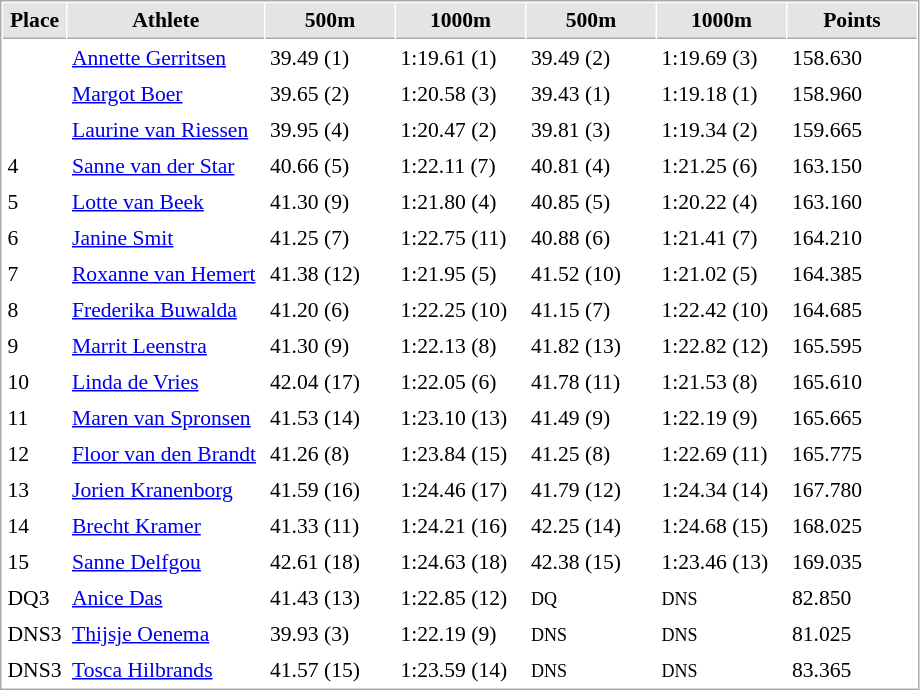<table cellspacing="1" cellpadding="3" style="border:1px solid #AAAAAA;font-size:90%">
<tr bgcolor="#E4E4E4">
<th style="border-bottom:1px solid #AAAAAA" width=15>Place</th>
<th style="border-bottom:1px solid #AAAAAA" width=125>Athlete</th>
<th style="border-bottom:1px solid #AAAAAA" width=80>500m</th>
<th style="border-bottom:1px solid #AAAAAA" width=80>1000m</th>
<th style="border-bottom:1px solid #AAAAAA" width=80>500m</th>
<th style="border-bottom:1px solid #AAAAAA" width=80>1000m</th>
<th style="border-bottom:1px solid #AAAAAA" width=80>Points</th>
</tr>
<tr>
<td></td>
<td align=left><a href='#'>Annette Gerritsen</a></td>
<td>39.49 (1)</td>
<td>1:19.61 (1)</td>
<td>39.49 (2)</td>
<td>1:19.69 (3)</td>
<td>158.630</td>
</tr>
<tr>
<td></td>
<td align=left><a href='#'>Margot Boer</a></td>
<td>39.65 (2)</td>
<td>1:20.58 (3)</td>
<td>39.43 (1)</td>
<td>1:19.18 (1)</td>
<td>158.960</td>
</tr>
<tr>
<td></td>
<td align=left><a href='#'>Laurine van Riessen</a></td>
<td>39.95 (4)</td>
<td>1:20.47 (2)</td>
<td>39.81 (3)</td>
<td>1:19.34 (2)</td>
<td>159.665</td>
</tr>
<tr>
<td>4</td>
<td align=left><a href='#'>Sanne van der Star</a></td>
<td>40.66 (5)</td>
<td>1:22.11 (7)</td>
<td>40.81 (4)</td>
<td>1:21.25 (6)</td>
<td>163.150</td>
</tr>
<tr>
<td>5</td>
<td align=left><a href='#'>Lotte van Beek</a></td>
<td>41.30 (9)</td>
<td>1:21.80 (4)</td>
<td>40.85 (5)</td>
<td>1:20.22 (4)</td>
<td>163.160</td>
</tr>
<tr>
<td>6</td>
<td align=left><a href='#'>Janine Smit</a></td>
<td>41.25 (7)</td>
<td>1:22.75 (11)</td>
<td>40.88 (6)</td>
<td>1:21.41 (7)</td>
<td>164.210</td>
</tr>
<tr>
<td>7</td>
<td align=left><a href='#'>Roxanne van Hemert</a></td>
<td>41.38 (12)</td>
<td>1:21.95 (5)</td>
<td>41.52 (10)</td>
<td>1:21.02 (5)</td>
<td>164.385</td>
</tr>
<tr>
<td>8</td>
<td align=left><a href='#'>Frederika Buwalda</a></td>
<td>41.20 (6)</td>
<td>1:22.25 (10)</td>
<td>41.15 (7)</td>
<td>1:22.42 (10)</td>
<td>164.685</td>
</tr>
<tr>
<td>9</td>
<td align=left><a href='#'>Marrit Leenstra</a></td>
<td>41.30 (9)</td>
<td>1:22.13 (8)</td>
<td>41.82 (13)</td>
<td>1:22.82 (12)</td>
<td>165.595</td>
</tr>
<tr>
<td>10</td>
<td align=left><a href='#'>Linda de Vries</a></td>
<td>42.04 (17)</td>
<td>1:22.05 (6)</td>
<td>41.78 (11)</td>
<td>1:21.53 (8)</td>
<td>165.610</td>
</tr>
<tr>
<td>11</td>
<td align=left><a href='#'>Maren van Spronsen</a></td>
<td>41.53 (14)</td>
<td>1:23.10 (13)</td>
<td>41.49 (9)</td>
<td>1:22.19 (9)</td>
<td>165.665</td>
</tr>
<tr>
<td>12</td>
<td align=left><a href='#'>Floor van den Brandt</a></td>
<td>41.26 (8)</td>
<td>1:23.84 (15)</td>
<td>41.25 (8)</td>
<td>1:22.69 (11)</td>
<td>165.775</td>
</tr>
<tr>
<td>13</td>
<td align=left><a href='#'>Jorien Kranenborg</a></td>
<td>41.59 (16)</td>
<td>1:24.46 (17)</td>
<td>41.79 (12)</td>
<td>1:24.34 (14)</td>
<td>167.780</td>
</tr>
<tr>
<td>14</td>
<td align=left><a href='#'>Brecht Kramer</a></td>
<td>41.33 (11)</td>
<td>1:24.21 (16)</td>
<td>42.25 (14)</td>
<td>1:24.68 (15)</td>
<td>168.025</td>
</tr>
<tr>
<td>15</td>
<td align=left><a href='#'>Sanne Delfgou</a></td>
<td>42.61 (18)</td>
<td>1:24.63 (18)</td>
<td>42.38 (15)</td>
<td>1:23.46 (13)</td>
<td>169.035</td>
</tr>
<tr>
<td>DQ3</td>
<td align=left><a href='#'>Anice Das</a></td>
<td>41.43 (13)</td>
<td>1:22.85 (12)</td>
<td><small>DQ</small></td>
<td><small>DNS</small></td>
<td>82.850</td>
</tr>
<tr>
<td>DNS3</td>
<td align=left><a href='#'>Thijsje Oenema</a></td>
<td>39.93 (3)</td>
<td>1:22.19 (9)</td>
<td><small>DNS</small></td>
<td><small>DNS</small></td>
<td>81.025</td>
</tr>
<tr>
<td>DNS3</td>
<td align=left><a href='#'>Tosca Hilbrands</a></td>
<td>41.57 (15)</td>
<td>1:23.59 (14)</td>
<td><small>DNS</small></td>
<td><small>DNS</small></td>
<td>83.365</td>
</tr>
</table>
